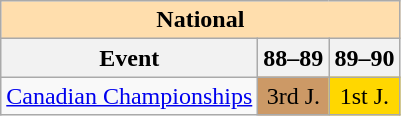<table class="wikitable" style="text-align:center">
<tr>
<th colspan="3" style="background-color: #ffdead; " align="center">National</th>
</tr>
<tr>
<th>Event</th>
<th>88–89</th>
<th>89–90</th>
</tr>
<tr>
<td align=left><a href='#'>Canadian Championships</a></td>
<td bgcolor="cc9966">3rd J.</td>
<td bgcolor=gold>1st J.</td>
</tr>
</table>
